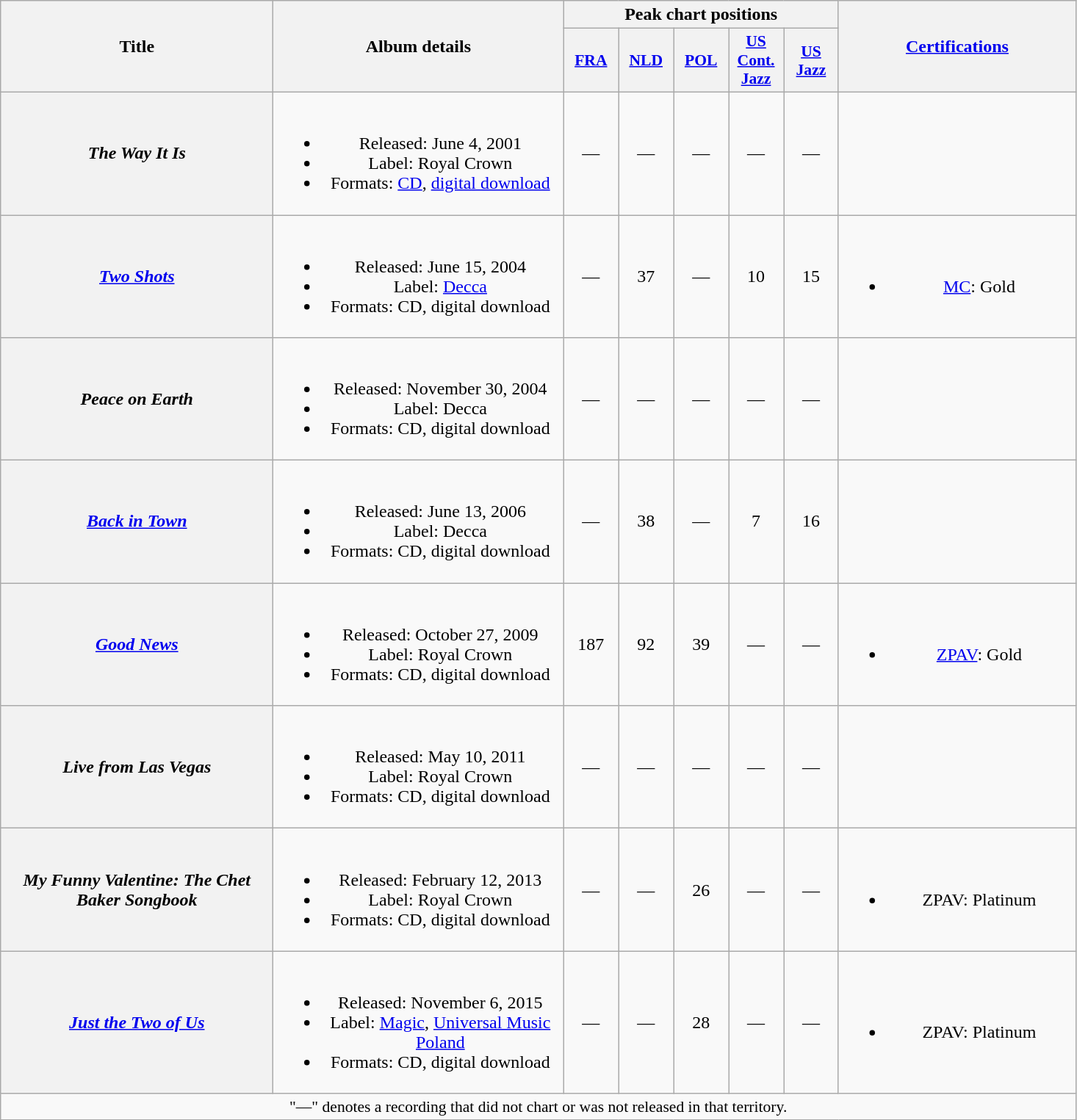<table class="wikitable plainrowheaders" style="text-align:center;">
<tr>
<th scope="col" rowspan="2" style="width:15em;">Title</th>
<th scope="col" rowspan="2" style="width:16em;">Album details</th>
<th scope="col" colspan="5">Peak chart positions</th>
<th scope="col" rowspan="2" style="width:13em;"><a href='#'>Certifications</a></th>
</tr>
<tr>
<th scope="col" style="width:3em;font-size:90%;"><a href='#'>FRA</a><br></th>
<th scope="col" style="width:3em;font-size:90%;"><a href='#'>NLD</a><br></th>
<th scope="col" style="width:3em;font-size:90%;"><a href='#'>POL</a><br></th>
<th scope="col" style="width:3em;font-size:90%;"><a href='#'>US<br>Cont.<br>Jazz</a><br></th>
<th scope="col" style="width:3em;font-size:90%;"><a href='#'>US<br>Jazz</a><br></th>
</tr>
<tr>
<th scope="row"><em>The Way It Is</em></th>
<td><br><ul><li>Released: June 4, 2001</li><li>Label: Royal Crown</li><li>Formats: <a href='#'>CD</a>, <a href='#'>digital download</a></li></ul></td>
<td>—</td>
<td>—</td>
<td>—</td>
<td>—</td>
<td>—</td>
<td></td>
</tr>
<tr>
<th scope="row"><em><a href='#'>Two Shots</a></em></th>
<td><br><ul><li>Released: June 15, 2004</li><li>Label: <a href='#'>Decca</a></li><li>Formats: CD, digital download</li></ul></td>
<td>—</td>
<td>37</td>
<td>—</td>
<td>10</td>
<td>15</td>
<td><br><ul><li><a href='#'>MC</a>: Gold</li></ul></td>
</tr>
<tr>
<th scope="row"><em>Peace on Earth</em></th>
<td><br><ul><li>Released: November 30, 2004</li><li>Label: Decca</li><li>Formats: CD, digital download</li></ul></td>
<td>—</td>
<td>—</td>
<td>—</td>
<td>—</td>
<td>—</td>
<td></td>
</tr>
<tr>
<th scope="row"><em><a href='#'>Back in Town</a></em></th>
<td><br><ul><li>Released: June 13, 2006</li><li>Label: Decca</li><li>Formats: CD, digital download</li></ul></td>
<td>—</td>
<td>38</td>
<td>—</td>
<td>7</td>
<td>16</td>
<td></td>
</tr>
<tr>
<th scope="row"><em><a href='#'>Good News</a></em></th>
<td><br><ul><li>Released: October 27, 2009</li><li>Label: Royal Crown</li><li>Formats: CD, digital download</li></ul></td>
<td>187</td>
<td>92</td>
<td>39</td>
<td>—</td>
<td>—</td>
<td><br><ul><li><a href='#'>ZPAV</a>: Gold</li></ul></td>
</tr>
<tr>
<th scope="row"><em>Live from Las Vegas</em></th>
<td><br><ul><li>Released: May 10, 2011</li><li>Label: Royal Crown</li><li>Formats: CD, digital download</li></ul></td>
<td>—</td>
<td>—</td>
<td>—</td>
<td>—</td>
<td>—</td>
<td></td>
</tr>
<tr>
<th scope="row"><em>My Funny Valentine: The Chet Baker Songbook</em></th>
<td><br><ul><li>Released: February 12, 2013</li><li>Label: Royal Crown</li><li>Formats: CD, digital download</li></ul></td>
<td>—</td>
<td>—</td>
<td>26</td>
<td>—</td>
<td>—</td>
<td><br><ul><li>ZPAV: Platinum</li></ul></td>
</tr>
<tr>
<th scope="row"><em><a href='#'>Just the Two of Us</a></em> <br></th>
<td><br><ul><li>Released: November 6, 2015</li><li>Label: <a href='#'>Magic</a>, <a href='#'>Universal Music Poland</a></li><li>Formats: CD, digital download</li></ul></td>
<td>—</td>
<td>—</td>
<td>28</td>
<td>—</td>
<td>—</td>
<td><br><ul><li>ZPAV: Platinum</li></ul></td>
</tr>
<tr>
<td colspan="8" style="font-size:90%">"—" denotes a recording that did not chart or was not released in that territory.</td>
</tr>
</table>
